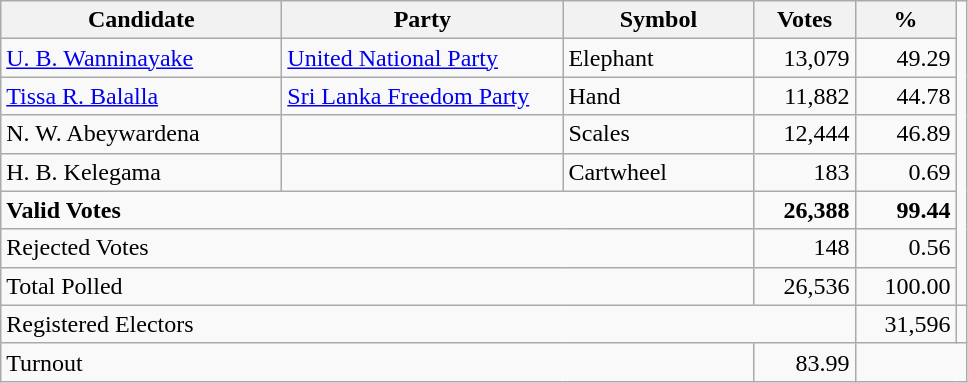<table class="wikitable" border="1" style="text-align:right;">
<tr>
<th align=left width="180">Candidate</th>
<th align=left width="180">Party</th>
<th align=left width="120">Symbol</th>
<th align=left width="60">Votes</th>
<th align=left width="60">%</th>
</tr>
<tr>
<td align=left><a href='#'>U. B. Wanninayake</a></td>
<td align=left><a href='#'>United National Party</a></td>
<td align=left>Elephant</td>
<td>13,079</td>
<td>49.29</td>
</tr>
<tr>
<td align=left><a href='#'>Tissa R. Balalla</a></td>
<td align=left><a href='#'>Sri Lanka Freedom Party</a></td>
<td align=left>Hand</td>
<td>11,882</td>
<td>44.78</td>
</tr>
<tr>
<td align=left>N. W. Abeywardena</td>
<td></td>
<td align=left>Scales</td>
<td>12,444</td>
<td>46.89</td>
</tr>
<tr>
<td align=left>H. B. Kelegama</td>
<td align=left></td>
<td align=left>Cartwheel</td>
<td>183</td>
<td>0.69</td>
</tr>
<tr>
<td align=left colspan=3><strong>Valid Votes</strong></td>
<td><strong>26,388</strong></td>
<td><strong>99.44</strong></td>
</tr>
<tr>
<td align=left colspan=3>Rejected Votes</td>
<td>148</td>
<td>0.56</td>
</tr>
<tr>
<td align=left colspan=3>Total Polled</td>
<td>26,536</td>
<td>100.00</td>
</tr>
<tr>
<td align=left colspan=4>Registered Electors</td>
<td>31,596</td>
<td></td>
</tr>
<tr>
<td align=left colspan=3>Turnout</td>
<td>83.99</td>
</tr>
</table>
